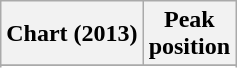<table class="wikitable sortable">
<tr>
<th>Chart (2013)</th>
<th>Peak<br>position</th>
</tr>
<tr>
</tr>
<tr>
</tr>
</table>
